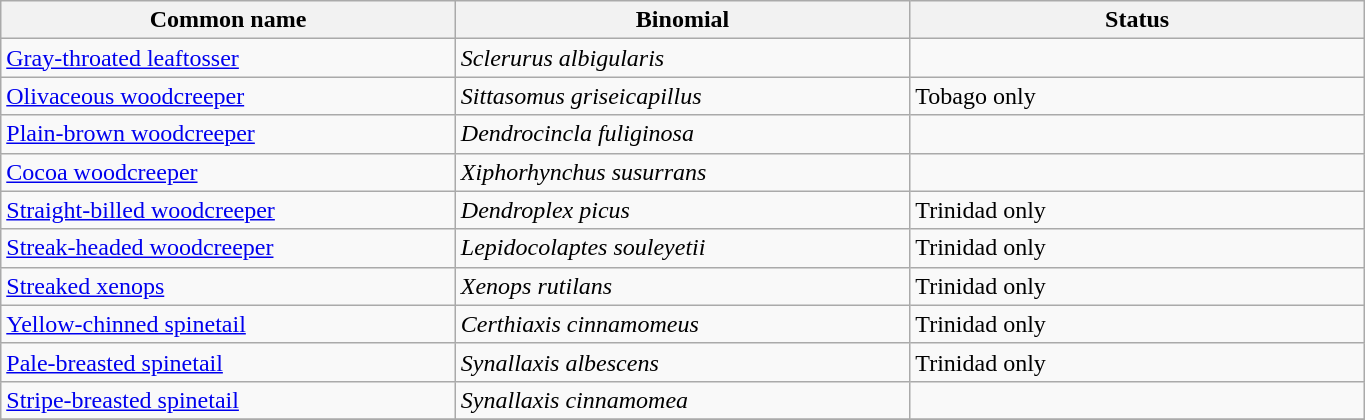<table width=72% class="wikitable">
<tr>
<th width=24%>Common name</th>
<th width=24%>Binomial</th>
<th width=24%>Status</th>
</tr>
<tr>
<td><a href='#'>Gray-throated leaftosser</a></td>
<td><em>Sclerurus albigularis</em></td>
<td></td>
</tr>
<tr>
<td><a href='#'>Olivaceous woodcreeper</a></td>
<td><em>Sittasomus griseicapillus</em></td>
<td>Tobago only</td>
</tr>
<tr>
<td><a href='#'>Plain-brown woodcreeper</a></td>
<td><em>Dendrocincla fuliginosa</em></td>
<td></td>
</tr>
<tr>
<td><a href='#'>Cocoa woodcreeper</a></td>
<td><em>Xiphorhynchus susurrans</em></td>
<td></td>
</tr>
<tr>
<td><a href='#'>Straight-billed woodcreeper</a></td>
<td><em>Dendroplex picus</em></td>
<td>Trinidad only</td>
</tr>
<tr>
<td><a href='#'>Streak-headed woodcreeper</a></td>
<td><em>Lepidocolaptes souleyetii</em></td>
<td>Trinidad only</td>
</tr>
<tr>
<td><a href='#'>Streaked xenops</a></td>
<td><em>Xenops rutilans</em></td>
<td>Trinidad only</td>
</tr>
<tr>
<td><a href='#'>Yellow-chinned spinetail</a></td>
<td><em>Certhiaxis cinnamomeus</em></td>
<td>Trinidad only</td>
</tr>
<tr>
<td><a href='#'>Pale-breasted spinetail</a></td>
<td><em>Synallaxis albescens</em></td>
<td>Trinidad only</td>
</tr>
<tr>
<td><a href='#'>Stripe-breasted spinetail</a></td>
<td><em>Synallaxis cinnamomea</em></td>
<td></td>
</tr>
<tr>
</tr>
</table>
